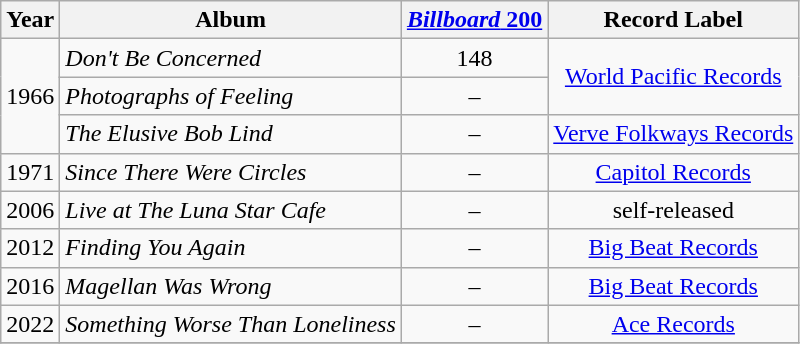<table class="wikitable" style=text-align:center;>
<tr>
<th>Year</th>
<th>Album</th>
<th><a href='#'><em>Billboard</em> 200</a></th>
<th>Record Label</th>
</tr>
<tr>
<td rowspan="3">1966</td>
<td align=left><em>Don't Be Concerned</em></td>
<td>148</td>
<td rowspan="2"><a href='#'>World Pacific Records</a></td>
</tr>
<tr>
<td align=left><em>Photographs of Feeling</em></td>
<td>–</td>
</tr>
<tr>
<td align=left><em>The Elusive Bob Lind</em></td>
<td>–</td>
<td rowspan="1"><a href='#'>Verve Folkways Records</a></td>
</tr>
<tr>
<td rowspan="1">1971</td>
<td align=left><em>Since There Were Circles</em></td>
<td>–</td>
<td rowspan="1"><a href='#'>Capitol Records</a></td>
</tr>
<tr>
<td rowspan="1">2006</td>
<td align=left><em>Live at The Luna Star Cafe</em></td>
<td>–</td>
<td rowspan="1">self-released</td>
</tr>
<tr>
<td rowspan="1">2012</td>
<td align=left><em>Finding You Again</em></td>
<td>–</td>
<td rowspan="1"><a href='#'>Big Beat Records</a></td>
</tr>
<tr>
<td rowspan="1">2016</td>
<td align=left><em>Magellan Was Wrong</em></td>
<td>–</td>
<td rowspan="1"><a href='#'>Big Beat Records</a></td>
</tr>
<tr>
<td rowspan="1">2022</td>
<td align=left><em>Something Worse Than Loneliness</em></td>
<td>–</td>
<td rowspan="1"><a href='#'>Ace Records</a></td>
</tr>
<tr>
</tr>
</table>
